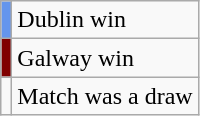<table class="wikitable">
<tr>
<td style="background-color:#6495ED"></td>
<td>Dublin win</td>
</tr>
<tr>
<td style="background-color:#800000"></td>
<td>Galway win</td>
</tr>
<tr>
<td></td>
<td>Match was a draw</td>
</tr>
</table>
